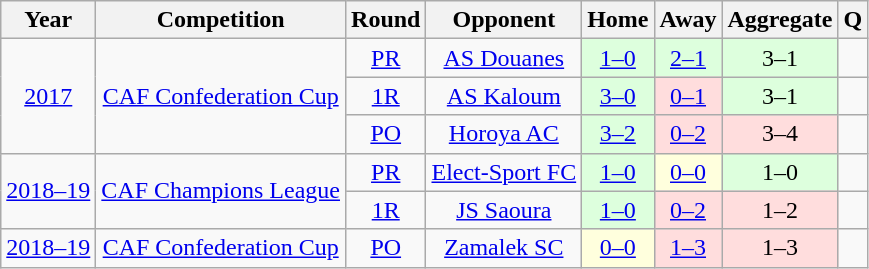<table class="wikitable">
<tr>
<th>Year</th>
<th>Competition</th>
<th>Round</th>
<th>Opponent</th>
<th>Home</th>
<th>Away</th>
<th>Aggregate</th>
<th>Q</th>
</tr>
<tr>
<td style="text-align:center;" rowspan="3"><a href='#'>2017</a></td>
<td style="text-align:center;" rowspan="3"><a href='#'>CAF Confederation Cup</a></td>
<td style="text-align:center;"><a href='#'>PR</a></td>
<td style="text-align:center;"> <a href='#'>AS Douanes</a></td>
<td bgcolor="#ddffdd" style="text-align:center;"><a href='#'>1–0</a></td>
<td bgcolor="#ddffdd" style="text-align:center;"><a href='#'>2–1</a></td>
<td bgcolor="#ddffdd" style="text-align:center;">3–1</td>
<td style="text-align:center;"></td>
</tr>
<tr>
<td style="text-align:center;"><a href='#'>1R</a></td>
<td style="text-align:center;"> <a href='#'>AS Kaloum</a></td>
<td bgcolor="#ddffdd" style="text-align:center;"><a href='#'>3–0</a></td>
<td bgcolor="#ffdddd" style="text-align:center;"><a href='#'>0–1</a></td>
<td bgcolor="#ddffdd" style="text-align:center;">3–1</td>
<td style="text-align:center;"></td>
</tr>
<tr>
<td style="text-align:center;"><a href='#'>PO</a></td>
<td style="text-align:center;"> <a href='#'>Horoya AC</a></td>
<td bgcolor="#ddffdd" style="text-align:center;"><a href='#'>3–2</a></td>
<td bgcolor="#ffdddd" style="text-align:center;"><a href='#'>0–2</a></td>
<td bgcolor="#ffdddd" style="text-align:center;">3–4</td>
<td style="text-align:center;"></td>
</tr>
<tr>
<td style="text-align:center;" rowspan="2"><a href='#'>2018–19</a></td>
<td style="text-align:center;" rowspan="2"><a href='#'>CAF Champions League</a></td>
<td style="text-align:center;"><a href='#'>PR</a></td>
<td style="text-align:center;"> <a href='#'>Elect-Sport FC</a></td>
<td bgcolor="#ddffdd" style="text-align:center;"><a href='#'>1–0</a></td>
<td bgcolor="#ffffdd" style="text-align:center;"><a href='#'>0–0</a></td>
<td bgcolor="#ddffdd" style="text-align:center;">1–0</td>
<td style="text-align:center;"></td>
</tr>
<tr>
<td style="text-align:center;"><a href='#'>1R</a></td>
<td style="text-align:center;"> <a href='#'>JS Saoura</a></td>
<td bgcolor="#ddffdd" style="text-align:center;"><a href='#'>1–0</a></td>
<td bgcolor="#ffdddd" style="text-align:center;"><a href='#'>0–2</a></td>
<td bgcolor="#ffdddd" style="text-align:center;">1–2</td>
<td style="text-align:center;"></td>
</tr>
<tr>
<td style="text-align:center;" rowspan="2"><a href='#'>2018–19</a></td>
<td style="text-align:center;" rowspan="2"><a href='#'>CAF Confederation Cup</a></td>
<td style="text-align:center;"><a href='#'>PO</a></td>
<td style="text-align:center;"> <a href='#'>Zamalek SC</a></td>
<td bgcolor="#ffffdd" style="text-align:center;"><a href='#'>0–0</a></td>
<td bgcolor="#ffdddd" style="text-align:center;"><a href='#'>1–3</a></td>
<td bgcolor="#ffdddd" style="text-align:center;">1–3</td>
<td style="text-align:center;"></td>
</tr>
</table>
